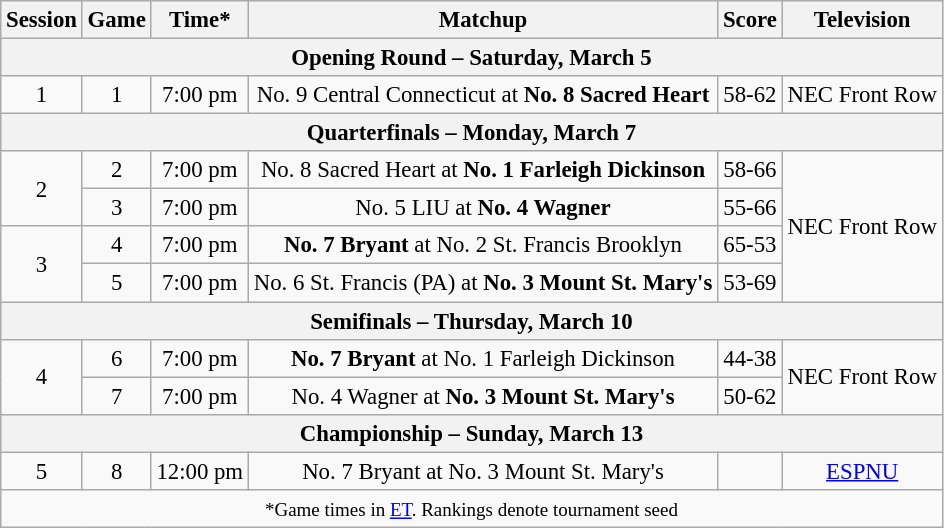<table class="wikitable" style="font-size: 95%;text-align:center">
<tr>
<th>Session</th>
<th>Game</th>
<th>Time*</th>
<th>Matchup</th>
<th>Score</th>
<th>Television</th>
</tr>
<tr>
<th colspan="6">Opening Round – Saturday, March 5</th>
</tr>
<tr>
<td>1</td>
<td>1</td>
<td>7:00 pm</td>
<td>No. 9 Central Connecticut at <strong>No. 8 Sacred Heart</strong></td>
<td>58-62</td>
<td>NEC Front Row</td>
</tr>
<tr>
<th colspan="6">Quarterfinals – Monday, March 7</th>
</tr>
<tr>
<td rowspan="2">2</td>
<td>2</td>
<td>7:00 pm</td>
<td>No. 8 Sacred Heart at <strong>No. 1 Farleigh Dickinson</strong></td>
<td>58-66</td>
<td rowspan="4">NEC Front Row</td>
</tr>
<tr>
<td>3</td>
<td>7:00 pm</td>
<td>No. 5 LIU at <strong>No. 4 Wagner</strong></td>
<td>55-66</td>
</tr>
<tr>
<td rowspan="2">3</td>
<td>4</td>
<td>7:00 pm</td>
<td><strong>No. 7 Bryant</strong> at No. 2 St. Francis Brooklyn</td>
<td>65-53</td>
</tr>
<tr>
<td>5</td>
<td>7:00 pm</td>
<td>No. 6 St. Francis (PA) at <strong>No. 3 Mount St. Mary's</strong></td>
<td>53-69</td>
</tr>
<tr>
<th colspan="6">Semifinals – Thursday, March 10</th>
</tr>
<tr>
<td rowspan="2">4</td>
<td>6</td>
<td>7:00 pm</td>
<td><strong>No. 7 Bryant</strong> at No. 1 Farleigh Dickinson</td>
<td>44-38</td>
<td rowspan="2">NEC Front Row</td>
</tr>
<tr>
<td>7</td>
<td>7:00 pm</td>
<td>No. 4 Wagner at <strong>No. 3 Mount St. Mary's</strong></td>
<td>50-62</td>
</tr>
<tr>
<th colspan="6">Championship – Sunday, March 13</th>
</tr>
<tr>
<td>5</td>
<td>8</td>
<td>12:00 pm</td>
<td>No. 7 Bryant at No. 3 Mount St. Mary's</td>
<td></td>
<td><a href='#'>ESPNU</a></td>
</tr>
<tr>
<td colspan="6"><small>*Game times in <a href='#'>ET</a>. Rankings denote tournament seed</small></td>
</tr>
</table>
